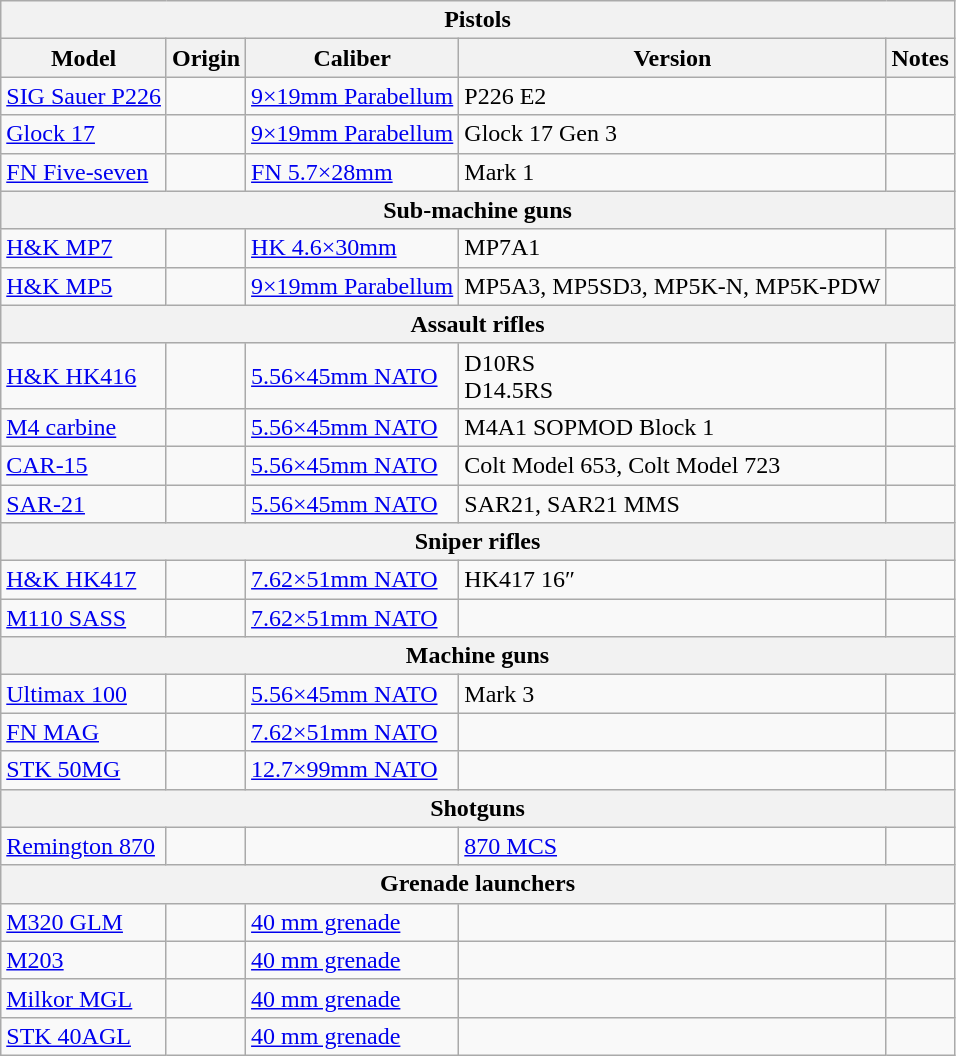<table class="wikitable">
<tr>
<th colspan="5">Pistols</th>
</tr>
<tr>
<th>Model</th>
<th>Origin</th>
<th>Caliber</th>
<th>Version</th>
<th>Notes</th>
</tr>
<tr>
<td><a href='#'>SIG Sauer P226</a></td>
<td></td>
<td><a href='#'>9×19mm Parabellum</a></td>
<td>P226 E2</td>
<td></td>
</tr>
<tr>
<td><a href='#'>Glock 17</a></td>
<td></td>
<td><a href='#'>9×19mm Parabellum</a></td>
<td>Glock 17 Gen 3</td>
<td></td>
</tr>
<tr>
<td><a href='#'>FN Five-seven</a></td>
<td></td>
<td><a href='#'>FN 5.7×28mm</a></td>
<td>Mark 1</td>
<td></td>
</tr>
<tr>
<th colspan="5">Sub-machine guns</th>
</tr>
<tr>
<td><a href='#'>H&K MP7</a></td>
<td></td>
<td><a href='#'>HK 4.6×30mm</a></td>
<td>MP7A1</td>
<td></td>
</tr>
<tr>
<td><a href='#'>H&K MP5</a></td>
<td></td>
<td><a href='#'>9×19mm Parabellum</a></td>
<td>MP5A3, MP5SD3, MP5K-N, MP5K-PDW</td>
<td></td>
</tr>
<tr>
<th colspan="5">Assault rifles</th>
</tr>
<tr>
<td><a href='#'>H&K HK416</a></td>
<td></td>
<td><a href='#'>5.56×45mm NATO</a></td>
<td>D10RS<br>D14.5RS</td>
<td></td>
</tr>
<tr>
<td><a href='#'>M4 carbine</a></td>
<td></td>
<td><a href='#'>5.56×45mm NATO</a></td>
<td>M4A1 SOPMOD Block 1</td>
<td></td>
</tr>
<tr>
<td><a href='#'>CAR-15</a></td>
<td></td>
<td><a href='#'>5.56×45mm NATO</a></td>
<td>Colt Model 653, Colt Model 723</td>
<td></td>
</tr>
<tr>
<td><a href='#'>SAR-21</a></td>
<td></td>
<td><a href='#'>5.56×45mm NATO</a></td>
<td>SAR21, SAR21 MMS</td>
<td></td>
</tr>
<tr>
<th colspan="5">Sniper rifles</th>
</tr>
<tr>
<td><a href='#'>H&K HK417</a></td>
<td></td>
<td><a href='#'>7.62×51mm NATO</a></td>
<td>HK417 16″</td>
<td></td>
</tr>
<tr>
<td><a href='#'>M110 SASS</a></td>
<td></td>
<td><a href='#'>7.62×51mm NATO</a></td>
<td></td>
<td></td>
</tr>
<tr>
<th colspan="5">Machine guns</th>
</tr>
<tr>
<td><a href='#'>Ultimax 100</a></td>
<td></td>
<td><a href='#'>5.56×45mm NATO</a></td>
<td>Mark 3</td>
<td></td>
</tr>
<tr>
<td><a href='#'>FN MAG</a></td>
<td></td>
<td><a href='#'>7.62×51mm NATO</a></td>
<td></td>
<td></td>
</tr>
<tr>
<td><a href='#'>STK 50MG</a></td>
<td></td>
<td><a href='#'>12.7×99mm NATO</a></td>
<td></td>
<td></td>
</tr>
<tr>
<th colspan="5">Shotguns</th>
</tr>
<tr>
<td><a href='#'>Remington 870</a></td>
<td></td>
<td></td>
<td><a href='#'>870 MCS</a></td>
<td></td>
</tr>
<tr>
<th colspan="5">Grenade launchers</th>
</tr>
<tr>
<td><a href='#'>M320 GLM</a></td>
<td></td>
<td><a href='#'>40 mm grenade</a></td>
<td></td>
<td></td>
</tr>
<tr>
<td><a href='#'>M203</a></td>
<td></td>
<td><a href='#'>40 mm grenade</a></td>
<td></td>
<td></td>
</tr>
<tr>
<td><a href='#'>Milkor MGL</a></td>
<td></td>
<td><a href='#'>40 mm grenade</a></td>
<td></td>
<td></td>
</tr>
<tr>
<td><a href='#'>STK 40AGL</a></td>
<td></td>
<td><a href='#'>40 mm grenade</a></td>
<td></td>
<td></td>
</tr>
</table>
